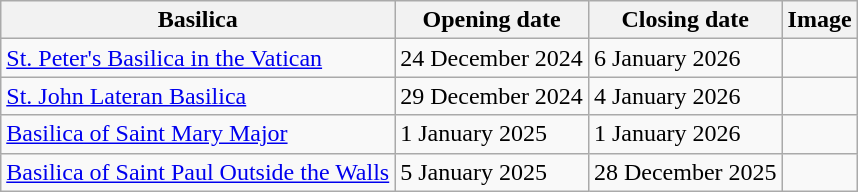<table class="wikitable">
<tr>
<th>Basilica</th>
<th>Opening date</th>
<th>Closing date</th>
<th>Image</th>
</tr>
<tr>
<td><a href='#'>St. Peter's Basilica in the Vatican</a></td>
<td>24 December 2024</td>
<td>6 January 2026</td>
<td></td>
</tr>
<tr>
<td><a href='#'>St. John Lateran Basilica</a></td>
<td>29 December 2024</td>
<td>4 January 2026</td>
<td></td>
</tr>
<tr>
<td><a href='#'>Basilica of Saint Mary Major</a></td>
<td>1 January 2025</td>
<td>1 January 2026</td>
<td></td>
</tr>
<tr>
<td><a href='#'>Basilica of Saint Paul Outside the Walls</a></td>
<td>5 January 2025</td>
<td>28 December 2025</td>
<td></td>
</tr>
</table>
